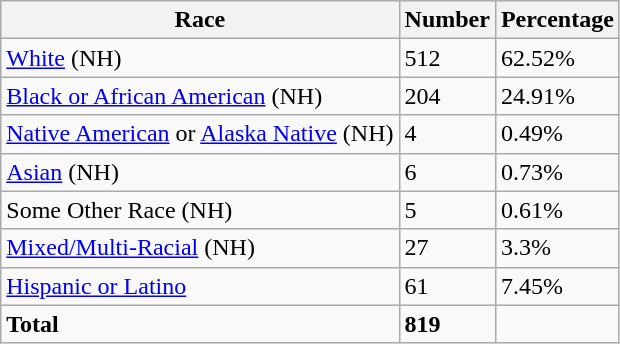<table class="wikitable">
<tr>
<th>Race</th>
<th>Number</th>
<th>Percentage</th>
</tr>
<tr>
<td><a href='#'>White</a> (NH)</td>
<td>512</td>
<td>62.52%</td>
</tr>
<tr>
<td><a href='#'>Black or African American</a> (NH)</td>
<td>204</td>
<td>24.91%</td>
</tr>
<tr>
<td><a href='#'>Native American</a> or <a href='#'>Alaska Native</a> (NH)</td>
<td>4</td>
<td>0.49%</td>
</tr>
<tr>
<td><a href='#'>Asian</a> (NH)</td>
<td>6</td>
<td>0.73%</td>
</tr>
<tr>
<td>Some Other Race (NH)</td>
<td>5</td>
<td>0.61%</td>
</tr>
<tr>
<td><a href='#'>Mixed/Multi-Racial</a> (NH)</td>
<td>27</td>
<td>3.3%</td>
</tr>
<tr>
<td><a href='#'>Hispanic or Latino</a></td>
<td>61</td>
<td>7.45%</td>
</tr>
<tr>
<td><strong>Total</strong></td>
<td><strong>819</strong></td>
<td></td>
</tr>
</table>
